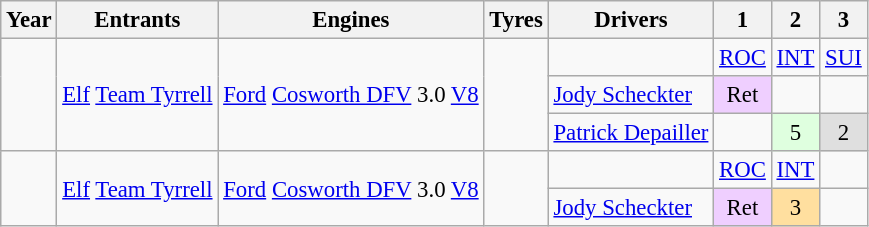<table class="wikitable" style="text-align:center; font-size:95%">
<tr>
<th>Year</th>
<th>Entrants</th>
<th>Engines</th>
<th>Tyres</th>
<th>Drivers</th>
<th>1</th>
<th>2</th>
<th>3</th>
</tr>
<tr>
<td rowspan="3"></td>
<td rowspan="3"><a href='#'>Elf</a> <a href='#'>Team Tyrrell</a></td>
<td rowspan="3"><a href='#'>Ford</a> <a href='#'>Cosworth DFV</a> 3.0 <a href='#'>V8</a></td>
<td rowspan="3"></td>
<td></td>
<td><a href='#'>ROC</a></td>
<td><a href='#'>INT</a></td>
<td><a href='#'>SUI</a></td>
</tr>
<tr>
<td align="left"><a href='#'>Jody Scheckter</a></td>
<td style="background:#EFCFFF;">Ret</td>
<td></td>
<td></td>
</tr>
<tr>
<td align="left"><a href='#'>Patrick Depailler</a></td>
<td></td>
<td style="background:#DFFFDF;">5</td>
<td style="background:#DFDFDF;">2</td>
</tr>
<tr>
<td rowspan="2"></td>
<td rowspan="2"><a href='#'>Elf</a> <a href='#'>Team Tyrrell</a></td>
<td rowspan="2"><a href='#'>Ford</a> <a href='#'>Cosworth DFV</a> 3.0 <a href='#'>V8</a></td>
<td rowspan="2"></td>
<td></td>
<td><a href='#'>ROC</a></td>
<td><a href='#'>INT</a></td>
<td></td>
</tr>
<tr>
<td align="left"><a href='#'>Jody Scheckter</a></td>
<td style="background:#EFCFFF;">Ret</td>
<td style="background:#FFDF9F;">3</td>
<td></td>
</tr>
</table>
